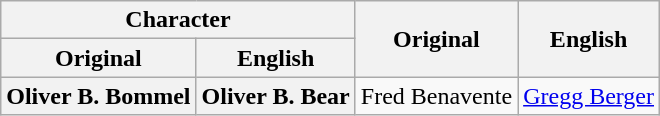<table class="wikitable">
<tr>
<th colspan="2">Character</th>
<th rowspan="2">Original</th>
<th rowspan="2">English</th>
</tr>
<tr>
<th>Original</th>
<th>English</th>
</tr>
<tr>
<th>Oliver B. Bommel</th>
<th>Oliver B. Bear</th>
<td>Fred Benavente</td>
<td><a href='#'>Gregg Berger</a></td>
</tr>
</table>
